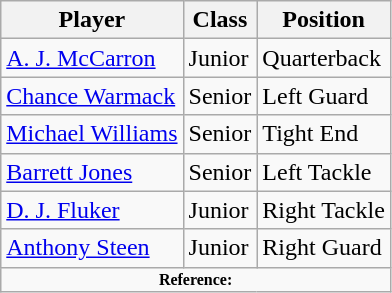<table class="wikitable" border="1">
<tr>
<th>Player</th>
<th>Class</th>
<th>Position</th>
</tr>
<tr>
<td><a href='#'>A. J. McCarron</a></td>
<td>Junior</td>
<td>Quarterback</td>
</tr>
<tr>
<td><a href='#'>Chance Warmack</a></td>
<td>Senior</td>
<td>Left Guard</td>
</tr>
<tr>
<td><a href='#'>Michael Williams</a></td>
<td>Senior</td>
<td>Tight End</td>
</tr>
<tr>
<td><a href='#'>Barrett Jones</a></td>
<td>Senior</td>
<td>Left Tackle</td>
</tr>
<tr>
<td><a href='#'>D. J. Fluker</a></td>
<td>Junior</td>
<td>Right Tackle</td>
</tr>
<tr>
<td><a href='#'>Anthony Steen</a></td>
<td>Junior</td>
<td>Right Guard</td>
</tr>
<tr>
<td colspan="3" style="font-size: 8pt" align="center"><strong>Reference:</strong></td>
</tr>
</table>
